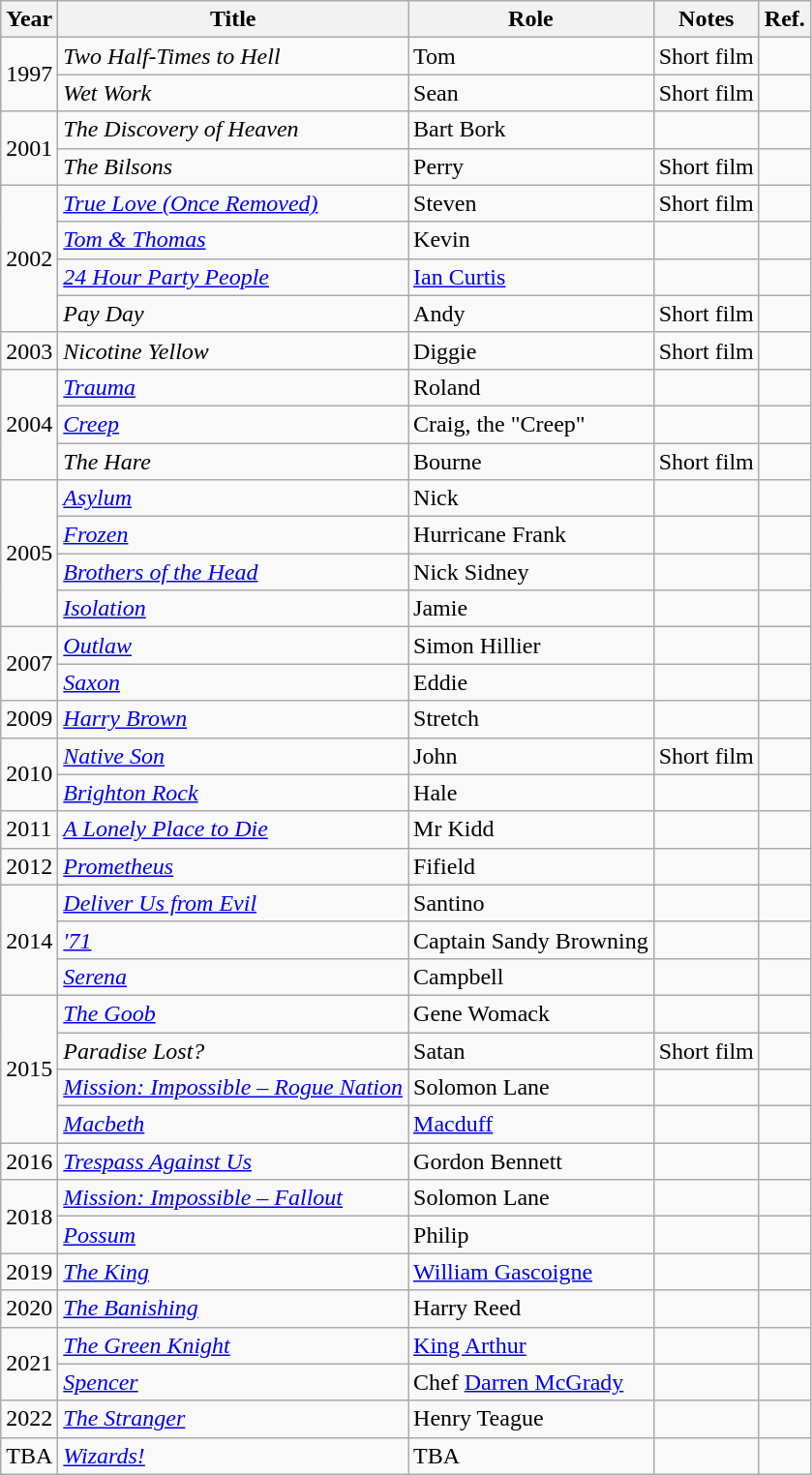<table class="wikitable sortable">
<tr>
<th>Year</th>
<th>Title</th>
<th>Role</th>
<th class="unsortable">Notes</th>
<th>Ref.</th>
</tr>
<tr>
<td rowspan=2>1997</td>
<td><em>Two Half-Times to Hell</em></td>
<td>Tom</td>
<td>Short film</td>
<td></td>
</tr>
<tr>
<td><em>Wet Work</em></td>
<td>Sean</td>
<td>Short film</td>
<td></td>
</tr>
<tr>
<td rowspan=2>2001</td>
<td><em>The Discovery of Heaven</em></td>
<td>Bart Bork</td>
<td></td>
<td></td>
</tr>
<tr>
<td><em>The Bilsons</em></td>
<td>Perry</td>
<td>Short film</td>
<td></td>
</tr>
<tr>
<td rowspan=4>2002</td>
<td><em><a href='#'>True Love (Once Removed)</a></em></td>
<td>Steven</td>
<td>Short film</td>
<td></td>
</tr>
<tr>
<td><em><a href='#'>Tom & Thomas</a></em></td>
<td>Kevin</td>
<td></td>
<td></td>
</tr>
<tr>
<td><em><a href='#'>24 Hour Party People</a></em></td>
<td><a href='#'>Ian Curtis</a></td>
<td></td>
<td></td>
</tr>
<tr>
<td><em>Pay Day</em></td>
<td>Andy</td>
<td>Short film</td>
<td></td>
</tr>
<tr>
<td>2003</td>
<td><em>Nicotine Yellow</em></td>
<td>Diggie</td>
<td>Short film</td>
<td></td>
</tr>
<tr>
<td rowspan=3>2004</td>
<td><em><a href='#'>Trauma</a></em></td>
<td>Roland</td>
<td></td>
<td></td>
</tr>
<tr>
<td><em><a href='#'>Creep</a></em></td>
<td>Craig, the "Creep"</td>
<td></td>
<td></td>
</tr>
<tr>
<td><em>The Hare</em></td>
<td>Bourne</td>
<td>Short film</td>
<td></td>
</tr>
<tr>
<td rowspan=4>2005</td>
<td><em><a href='#'>Asylum</a></em></td>
<td>Nick</td>
<td></td>
<td></td>
</tr>
<tr>
<td><em><a href='#'>Frozen</a></em></td>
<td>Hurricane Frank</td>
<td></td>
<td></td>
</tr>
<tr>
<td><em><a href='#'>Brothers of the Head</a></em></td>
<td>Nick Sidney</td>
<td></td>
<td></td>
</tr>
<tr>
<td><em><a href='#'>Isolation</a></em></td>
<td>Jamie</td>
<td></td>
<td></td>
</tr>
<tr>
<td rowspan=2>2007</td>
<td><em><a href='#'>Outlaw</a></em></td>
<td>Simon Hillier</td>
<td></td>
<td></td>
</tr>
<tr>
<td><em><a href='#'>Saxon</a></em></td>
<td>Eddie</td>
<td></td>
<td></td>
</tr>
<tr>
<td>2009</td>
<td><em><a href='#'>Harry Brown</a></em></td>
<td>Stretch</td>
<td></td>
<td></td>
</tr>
<tr>
<td rowspan=2>2010</td>
<td><em><a href='#'>Native Son</a></em></td>
<td>John</td>
<td>Short film</td>
<td></td>
</tr>
<tr>
<td><em><a href='#'>Brighton Rock</a></em></td>
<td>Hale</td>
<td></td>
<td></td>
</tr>
<tr>
<td>2011</td>
<td><em><a href='#'>A Lonely Place to Die</a></em></td>
<td>Mr Kidd</td>
<td></td>
<td></td>
</tr>
<tr>
<td>2012</td>
<td><em><a href='#'>Prometheus</a></em></td>
<td>Fifield</td>
<td></td>
<td></td>
</tr>
<tr>
<td rowspan=3>2014</td>
<td><em><a href='#'>Deliver Us from Evil</a></em></td>
<td>Santino</td>
<td></td>
<td></td>
</tr>
<tr>
<td><em><a href='#'>'71</a></em></td>
<td>Captain Sandy Browning</td>
<td></td>
<td></td>
</tr>
<tr>
<td><em><a href='#'>Serena</a></em></td>
<td>Campbell</td>
<td></td>
<td></td>
</tr>
<tr>
<td rowspan=4>2015</td>
<td><em><a href='#'>The Goob</a></em></td>
<td>Gene Womack</td>
<td></td>
<td></td>
</tr>
<tr>
<td><em>Paradise Lost?</em></td>
<td>Satan</td>
<td>Short film</td>
<td></td>
</tr>
<tr>
<td><em><a href='#'>Mission: Impossible – Rogue Nation</a></em></td>
<td>Solomon Lane</td>
<td></td>
<td></td>
</tr>
<tr>
<td><em><a href='#'>Macbeth</a></em></td>
<td><a href='#'>Macduff</a></td>
<td></td>
<td></td>
</tr>
<tr>
<td>2016</td>
<td><em><a href='#'>Trespass Against Us</a></em></td>
<td>Gordon Bennett</td>
<td></td>
<td></td>
</tr>
<tr>
<td rowspan=2>2018</td>
<td><em><a href='#'>Mission: Impossible – Fallout</a></em></td>
<td>Solomon Lane</td>
<td></td>
<td></td>
</tr>
<tr>
<td><em><a href='#'>Possum</a></em></td>
<td>Philip</td>
<td></td>
<td></td>
</tr>
<tr>
<td>2019</td>
<td><em><a href='#'>The King</a></em></td>
<td><a href='#'>William Gascoigne</a></td>
<td></td>
<td></td>
</tr>
<tr>
<td>2020</td>
<td><em><a href='#'>The Banishing</a></em></td>
<td>Harry Reed</td>
<td></td>
<td></td>
</tr>
<tr>
<td rowspan=2>2021</td>
<td><em><a href='#'>The Green Knight</a></em></td>
<td><a href='#'>King Arthur</a></td>
<td></td>
<td></td>
</tr>
<tr>
<td><em><a href='#'>Spencer</a></em></td>
<td>Chef <a href='#'>Darren McGrady</a></td>
<td></td>
<td></td>
</tr>
<tr>
<td>2022</td>
<td><em><a href='#'>The Stranger</a></em></td>
<td>Henry Teague</td>
<td></td>
<td></td>
</tr>
<tr>
<td>TBA</td>
<td><em><a href='#'>Wizards!</a></em></td>
<td>TBA</td>
<td></td>
<td></td>
</tr>
</table>
